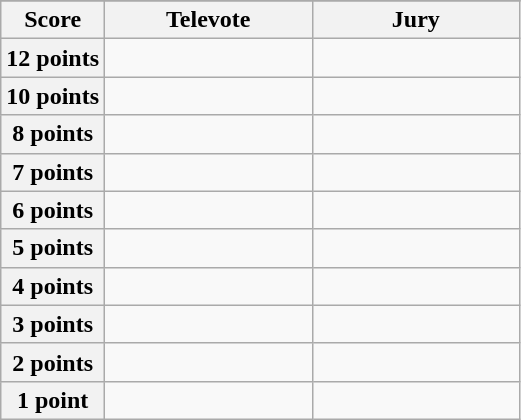<table class="wikitable">
<tr>
</tr>
<tr>
<th scope="col" width="20%">Score</th>
<th scope="col" width="40%">Televote</th>
<th scope="col" width="40%">Jury</th>
</tr>
<tr>
<th scope="row">12 points</th>
<td></td>
<td></td>
</tr>
<tr>
<th scope="row">10 points</th>
<td></td>
<td></td>
</tr>
<tr>
<th scope="row">8 points</th>
<td></td>
<td></td>
</tr>
<tr>
<th scope="row">7 points</th>
<td></td>
<td></td>
</tr>
<tr>
<th scope="row">6 points</th>
<td></td>
<td></td>
</tr>
<tr>
<th scope="row">5 points</th>
<td></td>
<td></td>
</tr>
<tr>
<th scope="row">4 points</th>
<td></td>
<td></td>
</tr>
<tr>
<th scope="row">3 points</th>
<td></td>
<td></td>
</tr>
<tr>
<th scope="row">2 points</th>
<td></td>
<td></td>
</tr>
<tr>
<th scope="row">1 point</th>
<td></td>
<td></td>
</tr>
</table>
